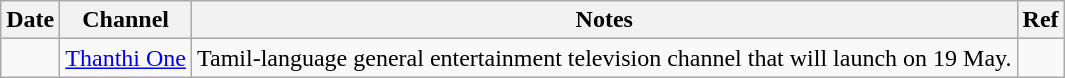<table class="wikitable plainrowheaders sortable">
<tr>
<th>Date</th>
<th>Channel</th>
<th>Notes</th>
<th>Ref</th>
</tr>
<tr>
<td></td>
<td><a href='#'>Thanthi One</a></td>
<td>Tamil-language general entertainment television channel that will launch on 19 May.</td>
<td></td>
</tr>
</table>
